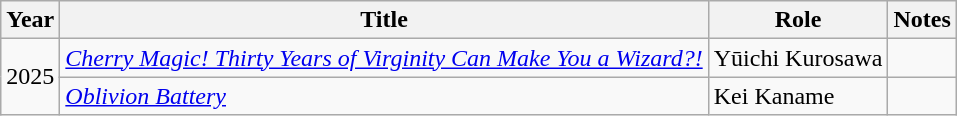<table class="wikitable sortable">
<tr>
<th>Year</th>
<th>Title</th>
<th>Role</th>
<th>Notes</th>
</tr>
<tr>
<td rowspan="2">2025</td>
<td><em><a href='#'>Cherry Magic! Thirty Years of Virginity Can Make You a Wizard?!</a></em></td>
<td>Yūichi Kurosawa</td>
<td></td>
</tr>
<tr>
<td><em><a href='#'>Oblivion Battery</a></em></td>
<td>Kei Kaname</td>
<td></td>
</tr>
</table>
